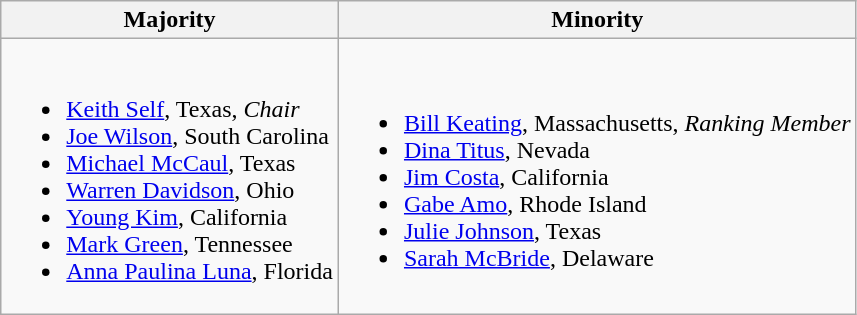<table class=wikitable>
<tr>
<th>Majority</th>
<th>Minority</th>
</tr>
<tr>
<td><br><ul><li><a href='#'>Keith Self</a>, Texas, <em>Chair</em></li><li><a href='#'>Joe Wilson</a>, South Carolina</li><li><a href='#'>Michael McCaul</a>, Texas</li><li><a href='#'>Warren Davidson</a>, Ohio</li><li><a href='#'>Young Kim</a>, California</li><li><a href='#'>Mark Green</a>, Tennessee</li><li><a href='#'>Anna Paulina Luna</a>, Florida</li></ul></td>
<td><br><ul><li><a href='#'>Bill Keating</a>, Massachusetts, <em>Ranking Member</em></li><li><a href='#'>Dina Titus</a>, Nevada</li><li><a href='#'>Jim Costa</a>, California</li><li><a href='#'>Gabe Amo</a>, Rhode Island</li><li><a href='#'>Julie Johnson</a>, Texas</li><li><a href='#'>Sarah McBride</a>, Delaware</li></ul></td>
</tr>
</table>
